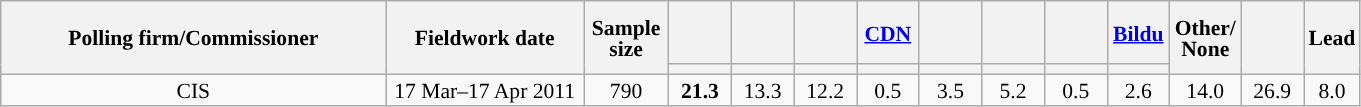<table class="wikitable collapsible collapsed" style="text-align:center; font-size:90%; line-height:14px;">
<tr style="height:42px;">
<th style="width:250px;" rowspan="2">Polling firm/Commissioner</th>
<th style="width:125px;" rowspan="2">Fieldwork date</th>
<th style="width:50px;" rowspan="2">Sample size</th>
<th style="width:35px;"></th>
<th style="width:35px;"></th>
<th style="width:35px;"></th>
<th style="width:35px;"><a href='#'>CDN</a></th>
<th style="width:35px;"></th>
<th style="width:35px;"></th>
<th style="width:35px;"></th>
<th style="width:35px;"><a href='#'>Bildu</a></th>
<th style="width:35px;" rowspan="2">Other/<br>None</th>
<th style="width:35px;" rowspan="2"></th>
<th style="width:30px;" rowspan="2">Lead</th>
</tr>
<tr>
<th style="color:inherit;background:"></th>
<th style="color:inherit;background:"></th>
<th style="color:inherit;background:"></th>
<th style="color:inherit;background:"></th>
<th style="color:inherit;background:"></th>
<th style="color:inherit;background:"></th>
<th style="color:inherit;background:"></th>
<th style="color:inherit;background:"></th>
</tr>
<tr>
<td>CIS</td>
<td>17 Mar–17 Apr 2011</td>
<td>790</td>
<td><strong>21.3</strong></td>
<td>13.3</td>
<td>12.2</td>
<td>0.5</td>
<td>3.5</td>
<td>5.2</td>
<td>0.5</td>
<td>2.6</td>
<td>14.0</td>
<td>26.9</td>
<td style="background:">8.0</td>
</tr>
</table>
